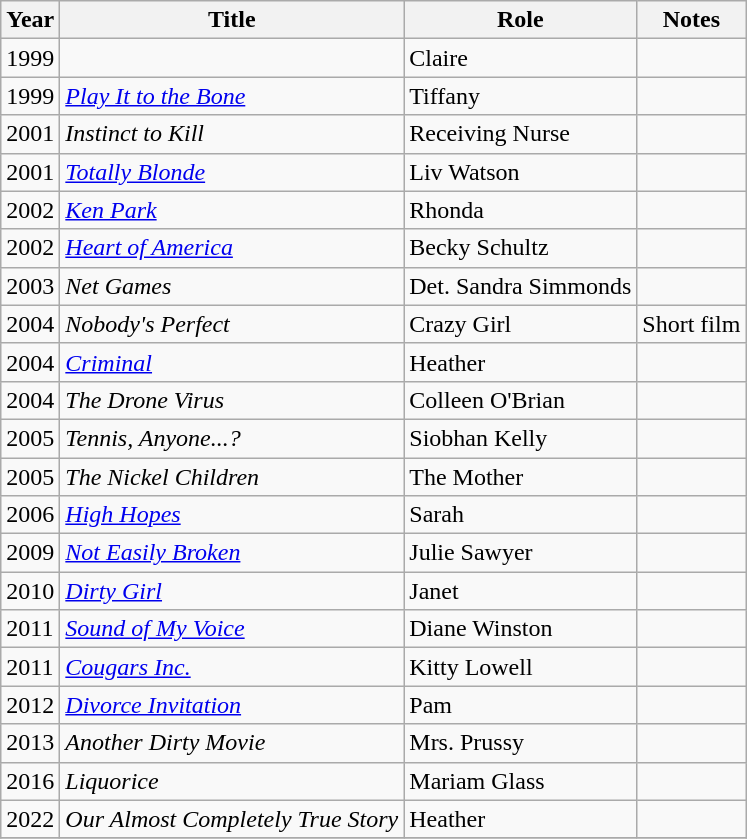<table class="wikitable sortable">
<tr>
<th>Year</th>
<th>Title</th>
<th>Role</th>
<th class="unsortable">Notes</th>
</tr>
<tr>
<td>1999</td>
<td><em></em></td>
<td>Claire</td>
<td></td>
</tr>
<tr>
<td>1999</td>
<td><em><a href='#'>Play It to the Bone</a></em></td>
<td>Tiffany</td>
<td></td>
</tr>
<tr>
<td>2001</td>
<td><em>Instinct to Kill</em></td>
<td>Receiving Nurse</td>
<td></td>
</tr>
<tr>
<td>2001</td>
<td><em><a href='#'>Totally Blonde</a></em></td>
<td>Liv Watson</td>
<td></td>
</tr>
<tr>
<td>2002</td>
<td><em><a href='#'>Ken Park</a></em></td>
<td>Rhonda</td>
<td></td>
</tr>
<tr>
<td>2002</td>
<td><em><a href='#'>Heart of America</a></em></td>
<td>Becky Schultz</td>
<td></td>
</tr>
<tr>
<td>2003</td>
<td><em>Net Games</em></td>
<td>Det. Sandra Simmonds</td>
<td></td>
</tr>
<tr>
<td>2004</td>
<td><em>Nobody's Perfect</em></td>
<td>Crazy Girl</td>
<td>Short film</td>
</tr>
<tr>
<td>2004</td>
<td><em><a href='#'>Criminal</a></em></td>
<td>Heather</td>
<td></td>
</tr>
<tr>
<td>2004</td>
<td><em>The Drone Virus</em></td>
<td>Colleen O'Brian</td>
<td></td>
</tr>
<tr>
<td>2005</td>
<td><em>Tennis, Anyone...?</em></td>
<td>Siobhan Kelly</td>
<td></td>
</tr>
<tr>
<td>2005</td>
<td><em>The Nickel Children</em></td>
<td>The Mother</td>
<td></td>
</tr>
<tr>
<td>2006</td>
<td><em><a href='#'>High Hopes</a></em></td>
<td>Sarah</td>
<td></td>
</tr>
<tr>
<td>2009</td>
<td><em><a href='#'>Not Easily Broken</a></em></td>
<td>Julie Sawyer</td>
<td></td>
</tr>
<tr>
<td>2010</td>
<td><em><a href='#'>Dirty Girl</a></em></td>
<td>Janet</td>
<td></td>
</tr>
<tr>
<td>2011</td>
<td><em><a href='#'>Sound of My Voice</a></em></td>
<td>Diane Winston</td>
<td></td>
</tr>
<tr>
<td>2011</td>
<td><em><a href='#'>Cougars Inc.</a></em></td>
<td>Kitty Lowell</td>
<td></td>
</tr>
<tr>
<td>2012</td>
<td><em><a href='#'>Divorce Invitation</a></em></td>
<td>Pam</td>
<td></td>
</tr>
<tr>
<td>2013</td>
<td><em>Another Dirty Movie</em></td>
<td>Mrs. Prussy</td>
<td></td>
</tr>
<tr>
<td>2016</td>
<td><em>Liquorice</em></td>
<td>Mariam Glass</td>
<td></td>
</tr>
<tr>
<td>2022</td>
<td><em>Our Almost Completely True Story</em></td>
<td>Heather</td>
<td></td>
</tr>
<tr>
</tr>
</table>
